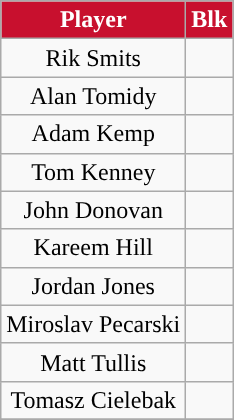<table class="wikitable sortable" style="text-align:center">
<tr>
<th style="background:#C8102E; color:#FFFFFF;">Player</th>
<th style="background:#C8102E; color:#FFFFFF;">Blk</th>
</tr>
<tr>
<td>Rik Smits</td>
<td></td>
</tr>
<tr>
<td>Alan Tomidy</td>
<td></td>
</tr>
<tr>
<td>Adam Kemp</td>
<td></td>
</tr>
<tr>
<td>Tom Kenney</td>
<td></td>
</tr>
<tr>
<td>John Donovan</td>
<td></td>
</tr>
<tr>
<td>Kareem Hill</td>
<td></td>
</tr>
<tr>
<td>Jordan Jones</td>
<td></td>
</tr>
<tr>
<td>Miroslav Pecarski</td>
<td></td>
</tr>
<tr>
<td>Matt Tullis</td>
<td></td>
</tr>
<tr>
<td>Tomasz Cielebak</td>
<td></td>
</tr>
<tr>
</tr>
</table>
